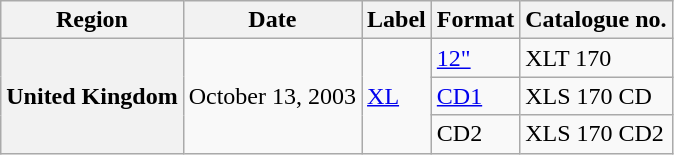<table class="wikitable plainrowheaders">
<tr>
<th scope="col">Region</th>
<th scope="col">Date</th>
<th scope="col">Label</th>
<th scope="col">Format</th>
<th scope="col">Catalogue no.</th>
</tr>
<tr>
<th scope="row" rowspan="3">United Kingdom</th>
<td rowspan="3">October 13, 2003</td>
<td rowspan="3"><a href='#'>XL</a></td>
<td><a href='#'>12"</a></td>
<td>XLT 170</td>
</tr>
<tr>
<td><a href='#'>CD1</a></td>
<td>XLS 170 CD</td>
</tr>
<tr>
<td>CD2</td>
<td>XLS 170 CD2</td>
</tr>
</table>
